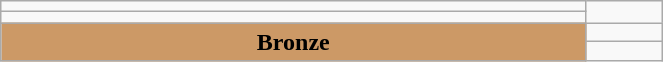<table class="wikitable" style=" text-align:center; font-size:100%;" width="35%">
<tr>
<td></td>
</tr>
<tr>
<td></td>
</tr>
<tr>
<td rowspan="2" bgcolor="#cc9966"><strong>Bronze</strong></td>
<td></td>
</tr>
<tr>
<td></td>
</tr>
</table>
